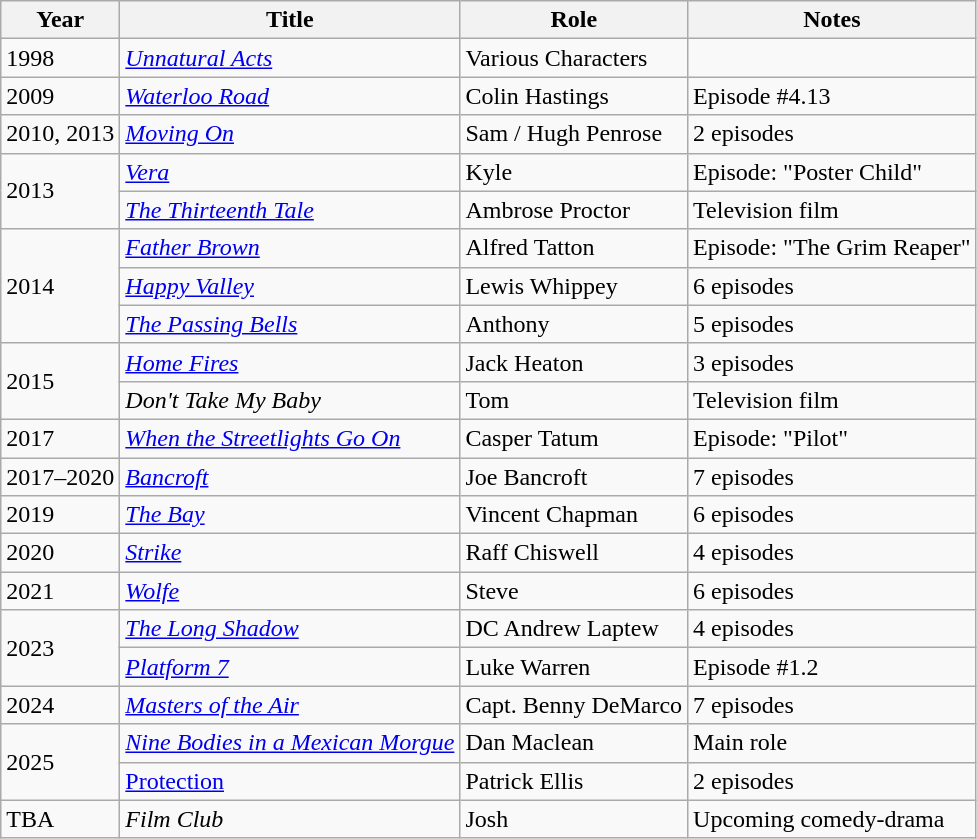<table class="wikitable sortable">
<tr>
<th>Year</th>
<th>Title</th>
<th>Role</th>
<th class="unsortable">Notes</th>
</tr>
<tr>
<td>1998</td>
<td><em><a href='#'>Unnatural Acts</a></em></td>
<td>Various Characters</td>
<td></td>
</tr>
<tr>
<td>2009</td>
<td><em><a href='#'>Waterloo Road</a></em></td>
<td>Colin Hastings</td>
<td>Episode #4.13</td>
</tr>
<tr>
<td>2010, 2013</td>
<td><em><a href='#'>Moving On</a></em></td>
<td>Sam / Hugh Penrose</td>
<td>2 episodes</td>
</tr>
<tr>
<td rowspan="2">2013</td>
<td><em><a href='#'>Vera</a></em></td>
<td>Kyle</td>
<td>Episode: "Poster Child"</td>
</tr>
<tr>
<td><em><a href='#'>The Thirteenth Tale</a></em></td>
<td>Ambrose Proctor</td>
<td>Television film</td>
</tr>
<tr>
<td rowspan="3">2014</td>
<td><em><a href='#'>Father Brown</a></em></td>
<td>Alfred Tatton</td>
<td>Episode: "The Grim Reaper"</td>
</tr>
<tr>
<td><em><a href='#'>Happy Valley</a></em></td>
<td>Lewis Whippey</td>
<td>6 episodes</td>
</tr>
<tr>
<td><em><a href='#'>The Passing Bells</a></em></td>
<td>Anthony</td>
<td>5 episodes</td>
</tr>
<tr>
<td rowspan="2">2015</td>
<td><em><a href='#'>Home Fires</a></em></td>
<td>Jack Heaton</td>
<td>3 episodes</td>
</tr>
<tr>
<td><em>Don't Take My Baby</em></td>
<td>Tom</td>
<td>Television film</td>
</tr>
<tr>
<td>2017</td>
<td><em><a href='#'>When the Streetlights Go On</a></em></td>
<td>Casper Tatum</td>
<td>Episode: "Pilot"</td>
</tr>
<tr>
<td>2017–2020</td>
<td><em><a href='#'>Bancroft</a></em></td>
<td>Joe Bancroft</td>
<td>7 episodes</td>
</tr>
<tr>
<td>2019</td>
<td><em><a href='#'>The Bay</a></em></td>
<td>Vincent Chapman</td>
<td>6 episodes</td>
</tr>
<tr>
<td>2020</td>
<td><em><a href='#'>Strike</a></em></td>
<td>Raff Chiswell</td>
<td>4 episodes</td>
</tr>
<tr>
<td>2021</td>
<td><em><a href='#'>Wolfe</a></em></td>
<td>Steve</td>
<td>6 episodes</td>
</tr>
<tr>
<td rowspan="2">2023</td>
<td><em><a href='#'>The Long Shadow</a></em></td>
<td>DC Andrew Laptew</td>
<td>4 episodes</td>
</tr>
<tr>
<td><em><a href='#'>Platform 7</a></em></td>
<td>Luke Warren</td>
<td>Episode #1.2</td>
</tr>
<tr>
<td>2024</td>
<td><em><a href='#'>Masters of the Air</a></em></td>
<td>Capt. Benny DeMarco</td>
<td>7 episodes</td>
</tr>
<tr>
<td rowspan="2">2025</td>
<td><em><a href='#'>Nine Bodies in a Mexican Morgue</a></em></td>
<td>Dan Maclean</td>
<td>Main role</td>
</tr>
<tr>
<td><a href='#'>Protection</a></td>
<td>Patrick Ellis</td>
<td>2 episodes</td>
</tr>
<tr>
<td>TBA</td>
<td><em>Film Club</em></td>
<td>Josh</td>
<td>Upcoming comedy-drama</td>
</tr>
</table>
